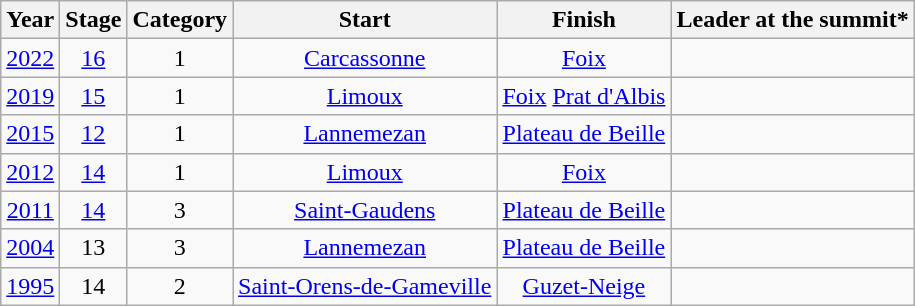<table class="wikitable" style="text-align: center;">
<tr>
<th>Year</th>
<th>Stage</th>
<th>Category</th>
<th>Start</th>
<th>Finish</th>
<th>Leader at the summit*</th>
</tr>
<tr>
<td><a href='#'>2022</a></td>
<td><a href='#'>16</a></td>
<td>1</td>
<td><a href='#'>Carcassonne</a></td>
<td><a href='#'>Foix</a></td>
<td align=left></td>
</tr>
<tr>
<td><a href='#'>2019</a></td>
<td><a href='#'>15</a></td>
<td>1</td>
<td><a href='#'>Limoux</a></td>
<td><a href='#'>Foix</a> <a href='#'>Prat d'Albis</a></td>
<td align=left></td>
</tr>
<tr>
<td><a href='#'>2015</a></td>
<td><a href='#'>12</a></td>
<td>1</td>
<td><a href='#'>Lannemezan</a></td>
<td><a href='#'>Plateau de Beille</a></td>
<td align=left></td>
</tr>
<tr>
<td><a href='#'>2012</a></td>
<td><a href='#'>14</a></td>
<td>1</td>
<td><a href='#'>Limoux</a></td>
<td><a href='#'>Foix</a></td>
<td align=left></td>
</tr>
<tr>
<td><a href='#'>2011</a></td>
<td><a href='#'>14</a></td>
<td>3</td>
<td><a href='#'>Saint-Gaudens</a></td>
<td><a href='#'>Plateau de Beille</a></td>
<td align=left></td>
</tr>
<tr>
<td><a href='#'>2004</a></td>
<td>13</td>
<td>3</td>
<td><a href='#'>Lannemezan</a></td>
<td><a href='#'>Plateau de Beille</a></td>
<td align=left></td>
</tr>
<tr>
<td><a href='#'>1995</a></td>
<td>14</td>
<td>2</td>
<td><a href='#'>Saint-Orens-de-Gameville</a></td>
<td><a href='#'>Guzet-Neige</a></td>
<td align=left></td>
</tr>
</table>
